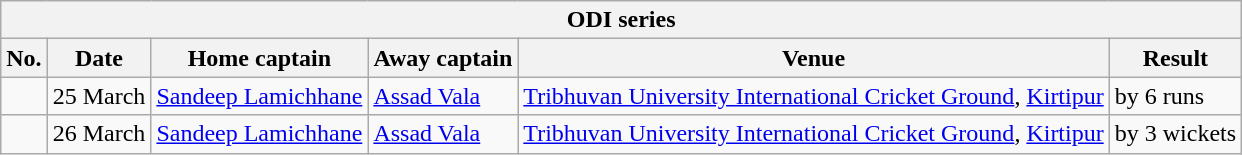<table class="wikitable">
<tr>
<th colspan="9">ODI series</th>
</tr>
<tr>
<th>No.</th>
<th>Date</th>
<th>Home captain</th>
<th>Away captain</th>
<th>Venue</th>
<th>Result</th>
</tr>
<tr>
<td></td>
<td>25 March</td>
<td><a href='#'>Sandeep Lamichhane</a></td>
<td><a href='#'>Assad Vala</a></td>
<td><a href='#'>Tribhuvan University International Cricket Ground</a>, <a href='#'>Kirtipur</a></td>
<td> by 6 runs</td>
</tr>
<tr>
<td></td>
<td>26 March</td>
<td><a href='#'>Sandeep Lamichhane</a></td>
<td><a href='#'>Assad Vala</a></td>
<td><a href='#'>Tribhuvan University International Cricket Ground</a>, <a href='#'>Kirtipur</a></td>
<td> by 3 wickets</td>
</tr>
</table>
